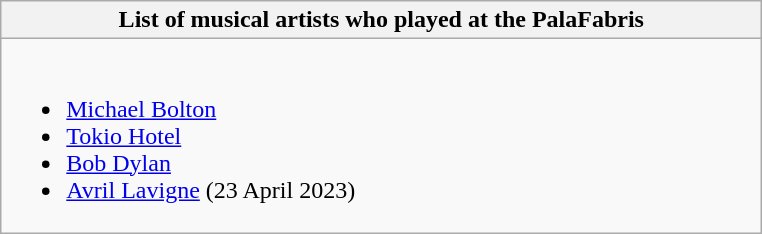<table class="wikitable collapsible collapsed">
<tr>
<th>List of musical artists who played at the PalaFabris</th>
</tr>
<tr>
<td width=500px><br><ul><li><a href='#'>Michael Bolton</a></li><li><a href='#'>Tokio Hotel</a></li><li><a href='#'>Bob Dylan</a></li><li><a href='#'>Avril Lavigne</a> (23 April 2023)</li></ul></td>
</tr>
</table>
